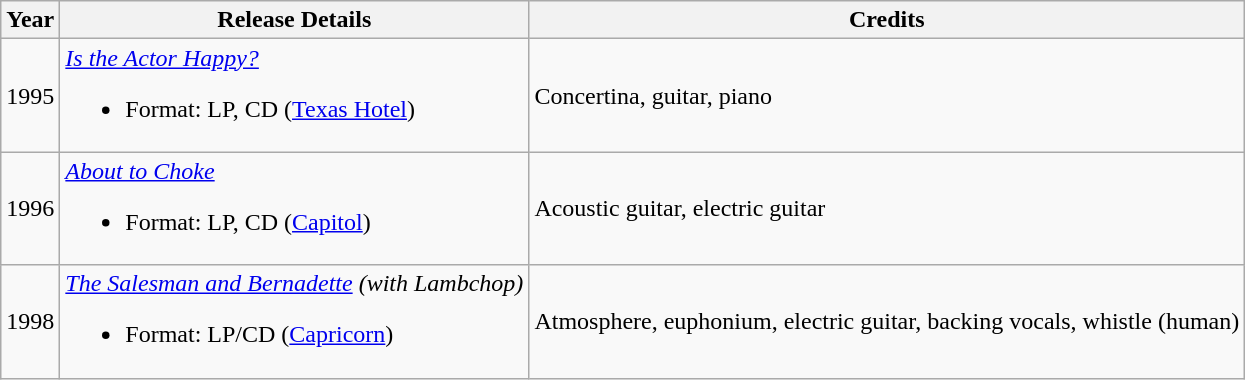<table class="wikitable">
<tr>
<th>Year</th>
<th>Release Details</th>
<th>Credits</th>
</tr>
<tr>
<td>1995</td>
<td><em><a href='#'>Is the Actor Happy?</a></em><br><ul><li>Format: LP, CD (<a href='#'>Texas Hotel</a>)</li></ul></td>
<td>Concertina, guitar, piano</td>
</tr>
<tr>
<td>1996</td>
<td><em><a href='#'>About to Choke</a></em><br><ul><li>Format: LP, CD (<a href='#'>Capitol</a>)</li></ul></td>
<td>Acoustic guitar, electric guitar</td>
</tr>
<tr>
<td>1998</td>
<td><em><a href='#'>The Salesman and Bernadette</a> (with Lambchop)</em><br><ul><li>Format: LP/CD (<a href='#'>Capricorn</a>)</li></ul></td>
<td>Atmosphere, euphonium, electric guitar, backing vocals, whistle (human)</td>
</tr>
</table>
